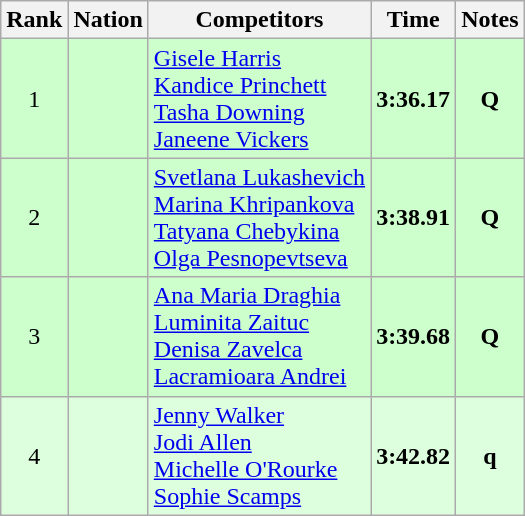<table class="wikitable sortable" style="text-align:center">
<tr>
<th>Rank</th>
<th>Nation</th>
<th>Competitors</th>
<th>Time</th>
<th>Notes</th>
</tr>
<tr bgcolor=ccffcc>
<td>1</td>
<td align=left></td>
<td align=left><a href='#'>Gisele Harris</a><br><a href='#'>Kandice Princhett</a><br><a href='#'>Tasha Downing</a><br><a href='#'>Janeene Vickers</a></td>
<td><strong>3:36.17</strong></td>
<td><strong>Q</strong></td>
</tr>
<tr bgcolor=ccffcc>
<td>2</td>
<td align=left></td>
<td align=left><a href='#'>Svetlana Lukashevich</a><br><a href='#'>Marina Khripankova</a><br><a href='#'>Tatyana Chebykina</a><br><a href='#'>Olga Pesnopevtseva</a></td>
<td><strong>3:38.91</strong></td>
<td><strong>Q</strong></td>
</tr>
<tr bgcolor=ccffcc>
<td>3</td>
<td align=left></td>
<td align=left><a href='#'>Ana Maria Draghia</a><br><a href='#'>Luminita Zaituc</a><br><a href='#'>Denisa Zavelca</a><br><a href='#'>Lacramioara Andrei</a></td>
<td><strong>3:39.68</strong></td>
<td><strong>Q</strong></td>
</tr>
<tr bgcolor=ddffdd>
<td>4</td>
<td align=left></td>
<td align=left><a href='#'>Jenny Walker</a><br><a href='#'>Jodi Allen</a><br><a href='#'>Michelle O'Rourke</a><br><a href='#'>Sophie Scamps</a></td>
<td><strong>3:42.82</strong></td>
<td><strong>q</strong></td>
</tr>
</table>
